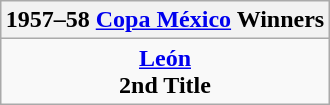<table class="wikitable" style="text-align: center; margin: 0 auto;">
<tr>
<th>1957–58 <a href='#'>Copa México</a> Winners</th>
</tr>
<tr>
<td><strong><a href='#'>León</a></strong><br><strong>2nd Title</strong></td>
</tr>
</table>
